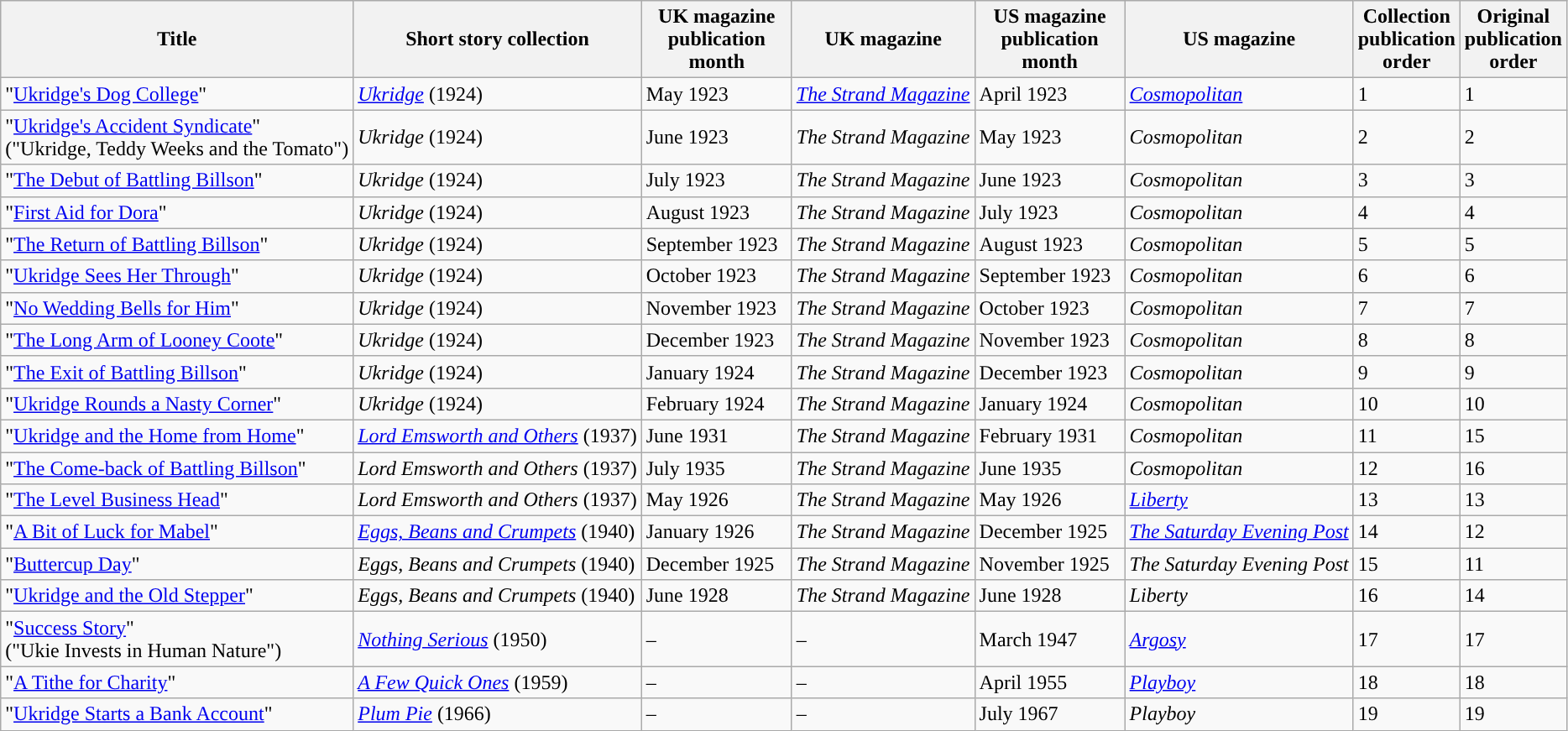<table class="wikitable sortable">
<tr>
<th>Title</th>
<th>Short story collection</th>
<th style="width: 7em;">UK magazine publication month</th>
<th>UK magazine</th>
<th style="width: 7em;">US magazine publication month</th>
<th>US magazine</th>
<th style="width: 1em;">Collection publication order</th>
<th style="width: 1em;">Original publication order</th>
</tr>
<tr>
<td>"<a href='#'>Ukridge's Dog College</a>"</td>
<td data-sort-value="1924"><em><a href='#'>Ukridge</a></em> (1924)</td>
<td data-sort-value="1923-05">May 1923</td>
<td data-sort-value="Strand"><em><a href='#'>The Strand Magazine</a></em></td>
<td data-sort-value="1923-04">April 1923</td>
<td><em><a href='#'>Cosmopolitan</a></em></td>
<td>1</td>
<td data-sort-value="1923-04">1</td>
</tr>
<tr>
<td>"<a href='#'>Ukridge's Accident Syndicate</a>"<br>("Ukridge, Teddy Weeks and the Tomato")</td>
<td data-sort-value="1924"><em>Ukridge</em> (1924)</td>
<td data-sort-value="1923-06">June 1923</td>
<td data-sort-value="Strand"><em>The Strand Magazine</em></td>
<td data-sort-value="1923-05">May 1923</td>
<td><em>Cosmopolitan</em></td>
<td>2</td>
<td data-sort-value="1923-05">2</td>
</tr>
<tr>
<td>"<a href='#'>The Debut of Battling Billson</a>"</td>
<td data-sort-value="1924"><em>Ukridge</em> (1924)</td>
<td data-sort-value="1923-07">July 1923</td>
<td data-sort-value="Strand"><em>The Strand Magazine</em></td>
<td data-sort-value="1923-06">June 1923</td>
<td><em>Cosmopolitan</em></td>
<td>3</td>
<td data-sort-value="1923-06">3</td>
</tr>
<tr>
<td>"<a href='#'>First Aid for Dora</a>"</td>
<td data-sort-value="1924"><em>Ukridge</em> (1924)</td>
<td data-sort-value="1923-08">August 1923</td>
<td data-sort-value="Strand"><em>The Strand Magazine</em></td>
<td data-sort-value="1923-07">July 1923</td>
<td><em>Cosmopolitan</em></td>
<td>4</td>
<td data-sort-value="1923-07">4</td>
</tr>
<tr>
<td>"<a href='#'>The Return of Battling Billson</a>"</td>
<td data-sort-value="1924"><em>Ukridge</em> (1924)</td>
<td data-sort-value="1923-09">September 1923</td>
<td data-sort-value="Strand"><em>The Strand Magazine</em></td>
<td data-sort-value="1923-08">August 1923</td>
<td><em>Cosmopolitan</em></td>
<td>5</td>
<td data-sort-value="1923-08">5</td>
</tr>
<tr>
<td>"<a href='#'>Ukridge Sees Her Through</a>"</td>
<td data-sort-value="1924"><em>Ukridge</em> (1924)</td>
<td data-sort-value="1923-10">October 1923</td>
<td data-sort-value="Strand"><em>The Strand Magazine</em></td>
<td data-sort-value="1923-09">September 1923</td>
<td><em>Cosmopolitan</em></td>
<td>6</td>
<td data-sort-value="1923-09">6</td>
</tr>
<tr>
<td>"<a href='#'>No Wedding Bells for Him</a>"</td>
<td data-sort-value="1924"><em>Ukridge</em> (1924)</td>
<td data-sort-value="1923-11">November 1923</td>
<td data-sort-value="Strand"><em>The Strand Magazine</em></td>
<td data-sort-value="1923-10">October 1923</td>
<td><em>Cosmopolitan</em></td>
<td>7</td>
<td data-sort-value="1923-10">7</td>
</tr>
<tr>
<td>"<a href='#'>The Long Arm of Looney Coote</a>"</td>
<td data-sort-value="1924"><em>Ukridge</em> (1924)</td>
<td data-sort-value="1923-12">December 1923</td>
<td data-sort-value="Strand"><em>The Strand Magazine</em></td>
<td data-sort-value="1923-11">November 1923</td>
<td><em>Cosmopolitan</em></td>
<td>8</td>
<td data-sort-value="1923-11">8</td>
</tr>
<tr>
<td>"<a href='#'>The Exit of Battling Billson</a>"</td>
<td data-sort-value="1924"><em>Ukridge</em> (1924)</td>
<td data-sort-value="1924-01">January 1924</td>
<td data-sort-value="Strand"><em>The Strand Magazine</em></td>
<td data-sort-value="1923-12">December 1923</td>
<td><em>Cosmopolitan</em></td>
<td>9</td>
<td data-sort-value="1923-12">9</td>
</tr>
<tr>
<td>"<a href='#'>Ukridge Rounds a Nasty Corner</a>"</td>
<td data-sort-value="1924"><em>Ukridge</em> (1924)</td>
<td data-sort-value="1924-02">February 1924</td>
<td data-sort-value="Strand"><em>The Strand Magazine</em></td>
<td data-sort-value="1924-01">January 1924</td>
<td><em>Cosmopolitan</em></td>
<td>10</td>
<td data-sort-value="1924-01">10</td>
</tr>
<tr>
<td>"<a href='#'>Ukridge and the Home from Home</a>"</td>
<td data-sort-value="1937"><em><a href='#'>Lord Emsworth and Others</a></em> (1937)</td>
<td data-sort-value="1931-06">June 1931</td>
<td data-sort-value="Strand"><em>The Strand Magazine</em></td>
<td data-sort-value="1931-02">February 1931</td>
<td><em>Cosmopolitan</em></td>
<td>11</td>
<td data-sort-value="1931-02">15</td>
</tr>
<tr>
<td>"<a href='#'>The Come-back of Battling Billson</a>"</td>
<td data-sort-value="1937"><em>Lord Emsworth and Others</em> (1937)</td>
<td data-sort-value="1935-07">July 1935</td>
<td data-sort-value="Strand"><em>The Strand Magazine</em></td>
<td data-sort-value="1935-06">June 1935</td>
<td><em>Cosmopolitan</em></td>
<td>12</td>
<td data-sort-value="1935-06">16</td>
</tr>
<tr>
<td>"<a href='#'>The Level Business Head</a>"</td>
<td data-sort-value="1937"><em>Lord Emsworth and Others</em> (1937)</td>
<td data-sort-value="1926-05">May 1926</td>
<td data-sort-value="Strand"><em>The Strand Magazine</em></td>
<td data-sort-value="1926-05">May 1926</td>
<td><em><a href='#'>Liberty</a></em></td>
<td>13</td>
<td data-sort-value="1926-05">13</td>
</tr>
<tr>
<td>"<a href='#'>A Bit of Luck for Mabel</a>"</td>
<td data-sort-value="1940"><em><a href='#'>Eggs, Beans and Crumpets</a></em> (1940)</td>
<td data-sort-value="1926-01">January 1926</td>
<td data-sort-value="Strand"><em>The Strand Magazine</em></td>
<td data-sort-value="1925-12">December 1925</td>
<td data-sort-value="Saturday"><em><a href='#'>The Saturday Evening Post</a></em></td>
<td>14</td>
<td data-sort-value="1925-12">12</td>
</tr>
<tr>
<td>"<a href='#'>Buttercup Day</a>"</td>
<td data-sort-value="1940"><em>Eggs, Beans and Crumpets</em> (1940)</td>
<td data-sort-value="1925-12">December 1925</td>
<td data-sort-value="Strand"><em>The Strand Magazine</em></td>
<td data-sort-value="1925-11">November 1925</td>
<td data-sort-value="Saturday"><em>The Saturday Evening Post</em></td>
<td>15</td>
<td data-sort-value="1925-11">11</td>
</tr>
<tr>
<td>"<a href='#'>Ukridge and the Old Stepper</a>"</td>
<td data-sort-value="1940"><em>Eggs, Beans and Crumpets</em> (1940)</td>
<td data-sort-value="1928-06">June 1928</td>
<td data-sort-value="Strand"><em>The Strand Magazine</em></td>
<td data-sort-value="1928-06">June 1928</td>
<td><em>Liberty</em></td>
<td>16</td>
<td data-sort-value="1928-06">14</td>
</tr>
<tr>
<td>"<a href='#'>Success Story</a>"<br>("Ukie Invests in Human Nature")</td>
<td data-sort-value="1950"><em><a href='#'>Nothing Serious</a></em> (1950)</td>
<td data-sort-value="9999">–</td>
<td data-sort-value="zz">–</td>
<td data-sort-value="1947-03">March 1947</td>
<td><em><a href='#'>Argosy</a></em></td>
<td>17</td>
<td data-sort-value="1947-03">17</td>
</tr>
<tr>
<td>"<a href='#'>A Tithe for Charity</a>"</td>
<td data-sort-value="1959"><em><a href='#'>A Few Quick Ones</a></em> (1959)</td>
<td data-sort-value="9999">–</td>
<td data-sort-value="zz">–</td>
<td data-sort-value="1955-04">April 1955</td>
<td><em><a href='#'>Playboy</a></em></td>
<td>18</td>
<td data-sort-value="1955-04">18</td>
</tr>
<tr>
<td>"<a href='#'>Ukridge Starts a Bank Account</a>"</td>
<td data-sort-value="1966"><em><a href='#'>Plum Pie</a></em> (1966)</td>
<td data-sort-value="9999">–</td>
<td data-sort-value="zz">–</td>
<td data-sort-value="1967-07">July 1967</td>
<td><em>Playboy</em></td>
<td>19</td>
<td data-sort-value="1966-09">19</td>
</tr>
</table>
